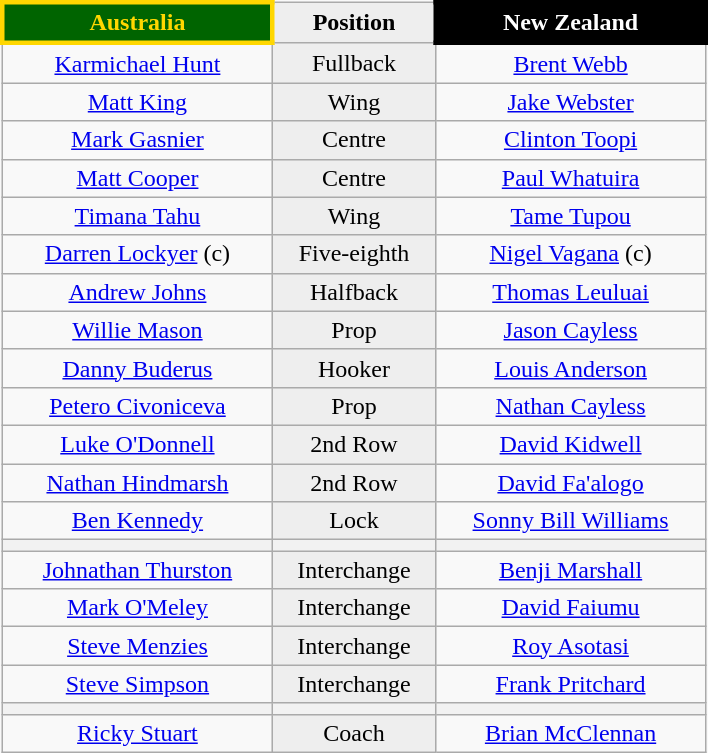<table class="wikitable" style="margin: 1em auto 1em auto">
<tr>
<th align="centre" style="width:170px; border:3px solid gold; background:darkgreen; color:gold">Australia</th>
<th align="center" width="100" style="background: #eeeeee; color: black">Position</th>
<th align="centre" style="width:170px; border:3px solid black; background:black; color:white">New Zealand</th>
</tr>
<tr>
<td align="center"> <a href='#'>Karmichael Hunt</a></td>
<td align="center" style="background: #eeeeee">Fullback</td>
<td align="center"><a href='#'>Brent Webb</a> </td>
</tr>
<tr>
<td align="center"> <a href='#'>Matt King</a></td>
<td align="center" style="background: #eeeeee">Wing</td>
<td align="center"><a href='#'>Jake Webster</a> </td>
</tr>
<tr>
<td align="center"> <a href='#'>Mark Gasnier</a></td>
<td align="center" style="background: #eeeeee">Centre</td>
<td align="center"><a href='#'>Clinton Toopi</a> </td>
</tr>
<tr>
<td align="center"> <a href='#'>Matt Cooper</a></td>
<td align="center" style="background: #eeeeee">Centre</td>
<td align="center"><a href='#'>Paul Whatuira</a> </td>
</tr>
<tr>
<td align="center"> <a href='#'>Timana Tahu</a></td>
<td align="center" style="background: #eeeeee">Wing</td>
<td align="center"><a href='#'>Tame Tupou</a> </td>
</tr>
<tr>
<td align="center"> <a href='#'>Darren Lockyer</a> (c)</td>
<td align="center" style="background: #eeeeee">Five-eighth</td>
<td align="center"><a href='#'>Nigel Vagana</a> (c) </td>
</tr>
<tr>
<td align="center"> <a href='#'>Andrew Johns</a></td>
<td align="center" style="background: #eeeeee">Halfback</td>
<td align="center"><a href='#'>Thomas Leuluai</a> </td>
</tr>
<tr>
<td align="center"> <a href='#'>Willie Mason</a></td>
<td align="center" style="background: #eeeeee">Prop</td>
<td align="center"><a href='#'>Jason Cayless</a> </td>
</tr>
<tr>
<td align="center"> <a href='#'>Danny Buderus</a></td>
<td align="center" style="background: #eeeeee">Hooker</td>
<td align="center"><a href='#'>Louis Anderson</a> </td>
</tr>
<tr>
<td align="center"> <a href='#'>Petero Civoniceva</a></td>
<td align="center" style="background: #eeeeee">Prop</td>
<td align="center"><a href='#'>Nathan Cayless</a> </td>
</tr>
<tr>
<td align="center"> <a href='#'>Luke O'Donnell</a></td>
<td align="center" style="background: #eeeeee">2nd Row</td>
<td align="center"><a href='#'>David Kidwell</a> </td>
</tr>
<tr>
<td align="center"> <a href='#'>Nathan Hindmarsh</a></td>
<td align="center" style="background: #eeeeee">2nd Row</td>
<td align="center"><a href='#'>David Fa'alogo</a> </td>
</tr>
<tr>
<td align="center"> <a href='#'>Ben Kennedy</a></td>
<td align="center" style="background: #eeeeee">Lock</td>
<td align="center"><a href='#'>Sonny Bill Williams</a> </td>
</tr>
<tr>
<th></th>
<th></th>
<th></th>
</tr>
<tr>
<td align="center"> <a href='#'>Johnathan Thurston</a></td>
<td align="center" style="background: #eeeeee">Interchange</td>
<td align="center"><a href='#'>Benji Marshall</a> </td>
</tr>
<tr>
<td align="center"> <a href='#'>Mark O'Meley</a></td>
<td align="center" style="background: #eeeeee">Interchange</td>
<td align="center"><a href='#'>David Faiumu</a> </td>
</tr>
<tr>
<td align="center"> <a href='#'>Steve Menzies</a></td>
<td align="center" style="background: #eeeeee">Interchange</td>
<td align="center"><a href='#'>Roy Asotasi</a> </td>
</tr>
<tr>
<td align="center"> <a href='#'>Steve Simpson</a></td>
<td align="center" style="background: #eeeeee">Interchange</td>
<td align="center"><a href='#'>Frank Pritchard</a> </td>
</tr>
<tr>
<th></th>
<th></th>
<th></th>
</tr>
<tr>
<td align="center"> <a href='#'>Ricky Stuart</a></td>
<td align="center" style="background: #eeeeee">Coach</td>
<td align="center"><a href='#'>Brian McClennan</a> </td>
</tr>
</table>
